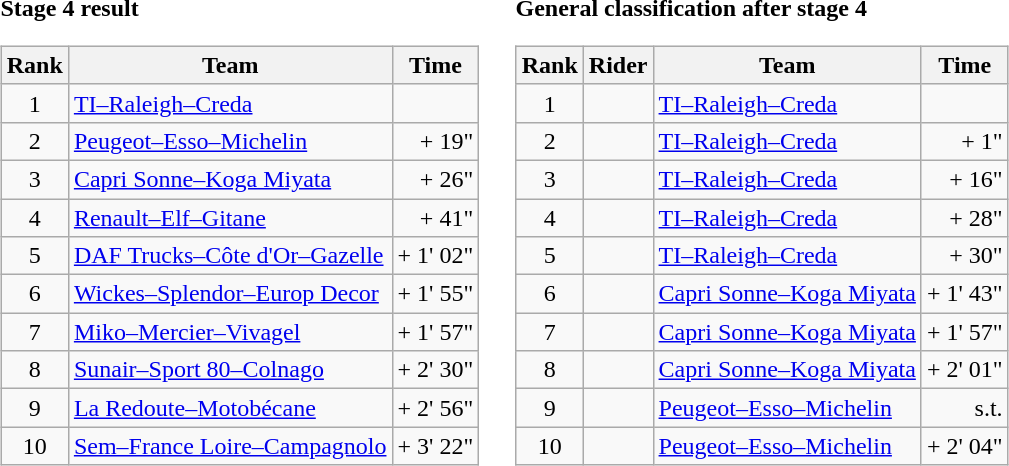<table>
<tr>
<td><strong>Stage 4 result</strong><br><table class="wikitable">
<tr>
<th scope="col">Rank</th>
<th scope="col">Team</th>
<th scope="col">Time</th>
</tr>
<tr>
<td style="text-align:center;">1</td>
<td><a href='#'>TI–Raleigh–Creda</a></td>
<td style="text-align:right;"></td>
</tr>
<tr>
<td style="text-align:center;">2</td>
<td><a href='#'>Peugeot–Esso–Michelin</a></td>
<td style="text-align:right;">+ 19"</td>
</tr>
<tr>
<td style="text-align:center;">3</td>
<td><a href='#'>Capri Sonne–Koga Miyata</a></td>
<td style="text-align:right;">+ 26"</td>
</tr>
<tr>
<td style="text-align:center;">4</td>
<td><a href='#'>Renault–Elf–Gitane</a></td>
<td style="text-align:right;">+ 41"</td>
</tr>
<tr>
<td style="text-align:center;">5</td>
<td><a href='#'>DAF Trucks–Côte d'Or–Gazelle</a></td>
<td style="text-align:right;">+ 1' 02"</td>
</tr>
<tr>
<td style="text-align:center;">6</td>
<td><a href='#'>Wickes–Splendor–Europ Decor</a></td>
<td style="text-align:right;">+ 1' 55"</td>
</tr>
<tr>
<td style="text-align:center;">7</td>
<td><a href='#'>Miko–Mercier–Vivagel</a></td>
<td style="text-align:right;">+ 1' 57"</td>
</tr>
<tr>
<td style="text-align:center;">8</td>
<td><a href='#'>Sunair–Sport 80–Colnago</a></td>
<td style="text-align:right;">+ 2' 30"</td>
</tr>
<tr>
<td style="text-align:center;">9</td>
<td><a href='#'>La Redoute–Motobécane</a></td>
<td style="text-align:right;">+ 2' 56"</td>
</tr>
<tr>
<td style="text-align:center;">10</td>
<td><a href='#'>Sem–France Loire–Campagnolo</a></td>
<td style="text-align:right;">+ 3' 22"</td>
</tr>
</table>
</td>
<td></td>
<td><strong>General classification after stage 4</strong><br><table class="wikitable">
<tr>
<th scope="col">Rank</th>
<th scope="col">Rider</th>
<th scope="col">Team</th>
<th scope="col">Time</th>
</tr>
<tr>
<td style="text-align:center;">1</td>
<td> </td>
<td><a href='#'>TI–Raleigh–Creda</a></td>
<td style="text-align:right;"></td>
</tr>
<tr>
<td style="text-align:center;">2</td>
<td></td>
<td><a href='#'>TI–Raleigh–Creda</a></td>
<td style="text-align:right;">+ 1"</td>
</tr>
<tr>
<td style="text-align:center;">3</td>
<td></td>
<td><a href='#'>TI–Raleigh–Creda</a></td>
<td style="text-align:right;">+ 16"</td>
</tr>
<tr>
<td style="text-align:center;">4</td>
<td></td>
<td><a href='#'>TI–Raleigh–Creda</a></td>
<td style="text-align:right;">+ 28"</td>
</tr>
<tr>
<td style="text-align:center;">5</td>
<td></td>
<td><a href='#'>TI–Raleigh–Creda</a></td>
<td style="text-align:right;">+ 30"</td>
</tr>
<tr>
<td style="text-align:center;">6</td>
<td></td>
<td><a href='#'>Capri Sonne–Koga Miyata</a></td>
<td style="text-align:right;">+ 1' 43"</td>
</tr>
<tr>
<td style="text-align:center;">7</td>
<td></td>
<td><a href='#'>Capri Sonne–Koga Miyata</a></td>
<td style="text-align:right;">+ 1' 57"</td>
</tr>
<tr>
<td style="text-align:center;">8</td>
<td></td>
<td><a href='#'>Capri Sonne–Koga Miyata</a></td>
<td style="text-align:right;">+ 2' 01"</td>
</tr>
<tr>
<td style="text-align:center;">9</td>
<td></td>
<td><a href='#'>Peugeot–Esso–Michelin</a></td>
<td style="text-align:right;">s.t.</td>
</tr>
<tr>
<td style="text-align:center;">10</td>
<td></td>
<td><a href='#'>Peugeot–Esso–Michelin</a></td>
<td style="text-align:right;">+ 2' 04"</td>
</tr>
</table>
</td>
</tr>
</table>
